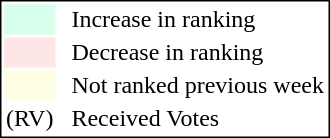<table style="border:1px solid black;">
<tr>
<td style="background:#D8FFEB; width:20px;"></td>
<td> </td>
<td>Increase in ranking</td>
</tr>
<tr>
<td style="background:#FFE6E6; width:20px;"></td>
<td> </td>
<td>Decrease in ranking</td>
</tr>
<tr>
<td style="background:#FFFFE6; width:20px;"></td>
<td> </td>
<td>Not ranked previous week</td>
</tr>
<tr>
<td>(RV)</td>
<td> </td>
<td>Received Votes</td>
</tr>
</table>
